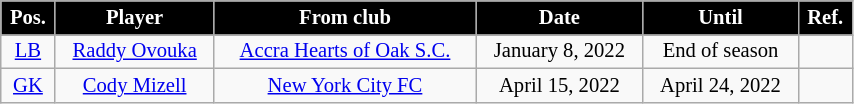<table class="wikitable" style="text-align:center; font-size:86%; width:45%;">
<tr>
<th style="background:#000; color:white; text-align:center;">Pos.</th>
<th style="background:#000; color:white; text-align:center;">Player</th>
<th style="background:#000; color:white; text-align:center;">From club</th>
<th style="background:#000; color:white; text-align:center;">Date</th>
<th style="background:#000; color:white; text-align:center;">Until</th>
<th style="background:#000; color:white; text-align:center;">Ref.</th>
</tr>
<tr>
<td><a href='#'>LB</a></td>
<td> <a href='#'>Raddy Ovouka</a></td>
<td> <a href='#'>Accra Hearts of Oak S.C.</a></td>
<td>January 8, 2022</td>
<td>End of season</td>
<td></td>
</tr>
<tr>
<td><a href='#'>GK</a></td>
<td> <a href='#'>Cody Mizell</a></td>
<td> <a href='#'>New York City FC</a></td>
<td>April 15, 2022</td>
<td>April 24, 2022</td>
<td></td>
</tr>
</table>
